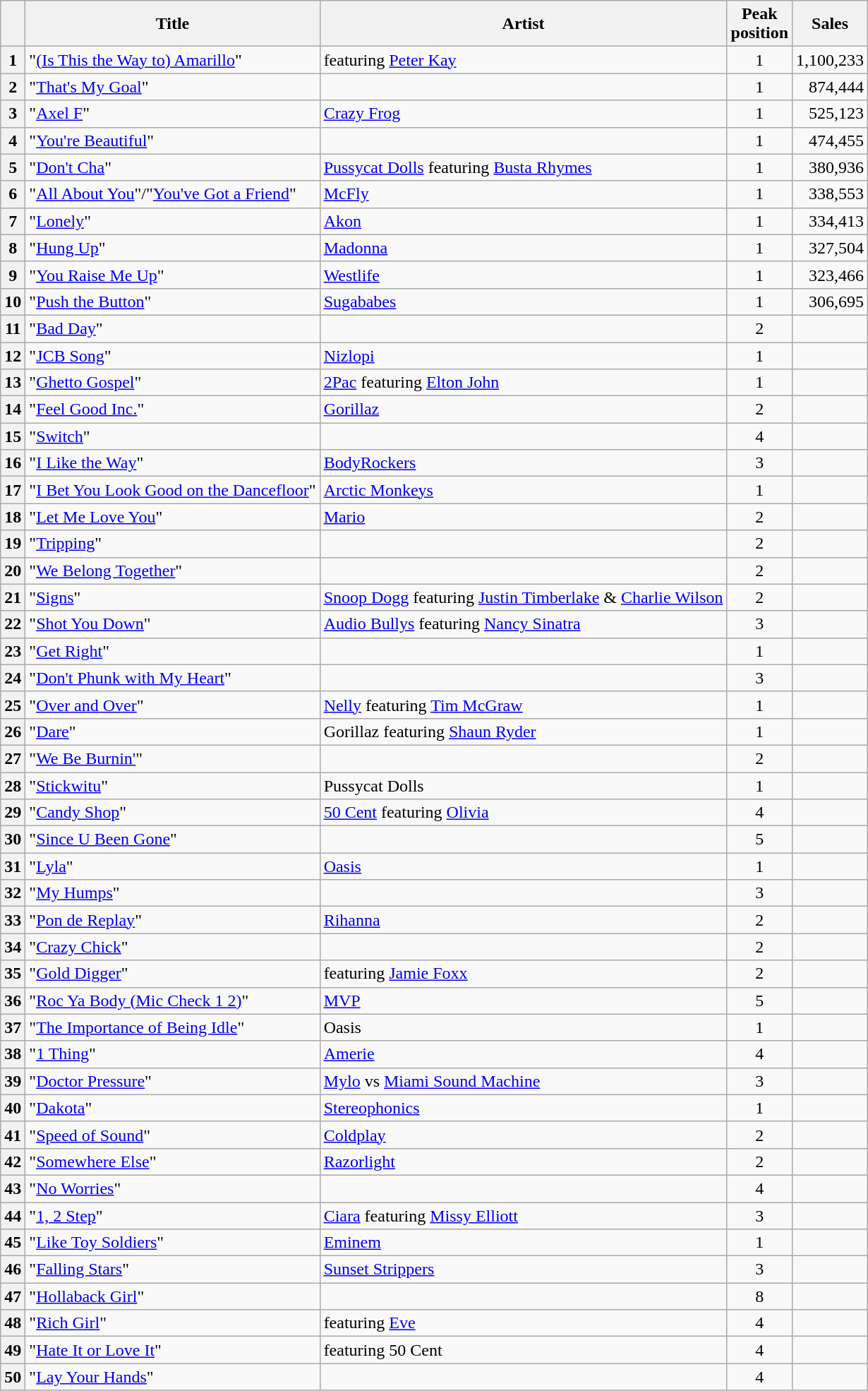<table class="wikitable sortable plainrowheaders">
<tr>
<th scope=col></th>
<th scope=col>Title</th>
<th scope=col>Artist</th>
<th scope=col>Peak<br>position</th>
<th scope=col>Sales</th>
</tr>
<tr>
<th scope=row style="text-align:center;">1</th>
<td>"<a href='#'>(Is This the Way to) Amarillo</a>"</td>
<td> featuring <a href='#'>Peter Kay</a></td>
<td align="center">1</td>
<td align="right">1,100,233</td>
</tr>
<tr>
<th scope=row style="text-align:center;">2</th>
<td>"<a href='#'>That's My Goal</a>"</td>
<td></td>
<td align="center">1</td>
<td align="right">874,444</td>
</tr>
<tr>
<th scope=row style="text-align:center;">3</th>
<td>"<a href='#'>Axel F</a>"</td>
<td><a href='#'>Crazy Frog</a></td>
<td align="center">1</td>
<td align="right">525,123</td>
</tr>
<tr>
<th scope=row style="text-align:center;">4</th>
<td>"<a href='#'>You're Beautiful</a>"</td>
<td></td>
<td align="center">1</td>
<td align="right">474,455</td>
</tr>
<tr>
<th scope=row style="text-align:center;">5</th>
<td>"<a href='#'>Don't Cha</a>"</td>
<td><a href='#'>Pussycat Dolls</a> featuring <a href='#'>Busta Rhymes</a></td>
<td align="center">1</td>
<td align="right">380,936</td>
</tr>
<tr>
<th scope=row style="text-align:center;">6</th>
<td>"<a href='#'>All About You</a>"/"<a href='#'>You've Got a Friend</a>"</td>
<td><a href='#'>McFly</a></td>
<td align="center">1</td>
<td align="right">338,553</td>
</tr>
<tr>
<th scope=row style="text-align:center;">7</th>
<td>"<a href='#'>Lonely</a>"</td>
<td><a href='#'>Akon</a></td>
<td align="center">1</td>
<td align="right">334,413</td>
</tr>
<tr>
<th scope=row style="text-align:center;">8</th>
<td>"<a href='#'>Hung Up</a>"</td>
<td><a href='#'>Madonna</a></td>
<td align="center">1</td>
<td align="right">327,504</td>
</tr>
<tr>
<th scope=row style="text-align:center;">9</th>
<td>"<a href='#'>You Raise Me Up</a>"</td>
<td><a href='#'>Westlife</a></td>
<td align="center">1</td>
<td align="right">323,466</td>
</tr>
<tr>
<th scope=row style="text-align:center;">10</th>
<td>"<a href='#'>Push the Button</a>"</td>
<td><a href='#'>Sugababes</a></td>
<td align="center">1</td>
<td align="right">306,695</td>
</tr>
<tr>
<th scope=row style="text-align:center;">11</th>
<td>"<a href='#'>Bad Day</a>"</td>
<td></td>
<td align="center">2</td>
<td align="right"></td>
</tr>
<tr>
<th scope=row style="text-align:center;">12</th>
<td>"<a href='#'>JCB Song</a>"</td>
<td><a href='#'>Nizlopi</a></td>
<td align="center">1</td>
<td align="right"></td>
</tr>
<tr>
<th scope=row style="text-align:center;">13</th>
<td>"<a href='#'>Ghetto Gospel</a>"</td>
<td><a href='#'>2Pac</a> featuring <a href='#'>Elton John</a></td>
<td align="center">1</td>
<td align="right"></td>
</tr>
<tr>
<th scope=row style="text-align:center;">14</th>
<td>"<a href='#'>Feel Good Inc.</a>"</td>
<td><a href='#'>Gorillaz</a></td>
<td align="center">2</td>
<td align="right"></td>
</tr>
<tr>
<th scope=row style="text-align:center;">15</th>
<td>"<a href='#'>Switch</a>"</td>
<td></td>
<td align="center">4</td>
<td align="right"></td>
</tr>
<tr>
<th scope=row style="text-align:center;">16</th>
<td>"<a href='#'>I Like the Way</a>"</td>
<td><a href='#'>BodyRockers</a></td>
<td align="center">3</td>
<td align="right"></td>
</tr>
<tr>
<th scope=row style="text-align:center;">17</th>
<td>"<a href='#'>I Bet You Look Good on the Dancefloor</a>"</td>
<td><a href='#'>Arctic Monkeys</a></td>
<td align="center">1</td>
<td align="right"></td>
</tr>
<tr>
<th scope=row style="text-align:center;">18</th>
<td>"<a href='#'>Let Me Love You</a>"</td>
<td><a href='#'>Mario</a></td>
<td align="center">2</td>
<td align="right"></td>
</tr>
<tr>
<th scope=row style="text-align:center;">19</th>
<td>"<a href='#'>Tripping</a>"</td>
<td></td>
<td align="center">2</td>
<td align="right"></td>
</tr>
<tr>
<th scope=row style="text-align:center;">20</th>
<td>"<a href='#'>We Belong Together</a>"</td>
<td></td>
<td align="center">2</td>
<td align="right"></td>
</tr>
<tr>
<th scope=row style="text-align:center;">21</th>
<td>"<a href='#'>Signs</a>"</td>
<td><a href='#'>Snoop Dogg</a> featuring <a href='#'>Justin Timberlake</a> & <a href='#'>Charlie Wilson</a></td>
<td align="center">2</td>
<td></td>
</tr>
<tr>
<th scope=row style="text-align:center;">22</th>
<td>"<a href='#'>Shot You Down</a>"</td>
<td><a href='#'>Audio Bullys</a> featuring <a href='#'>Nancy Sinatra</a></td>
<td align="center">3</td>
<td></td>
</tr>
<tr>
<th scope=row style="text-align:center;">23</th>
<td>"<a href='#'>Get Right</a>"</td>
<td></td>
<td align="center">1</td>
<td></td>
</tr>
<tr>
<th scope=row style="text-align:center;">24</th>
<td>"<a href='#'>Don't Phunk with My Heart</a>"</td>
<td></td>
<td align="center">3</td>
<td></td>
</tr>
<tr>
<th scope=row style="text-align:center;">25</th>
<td>"<a href='#'>Over and Over</a>"</td>
<td><a href='#'>Nelly</a> featuring <a href='#'>Tim McGraw</a></td>
<td align="center">1</td>
<td></td>
</tr>
<tr>
<th scope=row style="text-align:center;">26</th>
<td>"<a href='#'>Dare</a>"</td>
<td>Gorillaz featuring <a href='#'>Shaun Ryder</a></td>
<td align="center">1</td>
<td></td>
</tr>
<tr>
<th scope=row style="text-align:center;">27</th>
<td>"<a href='#'>We Be Burnin'</a>"</td>
<td></td>
<td align="center">2</td>
<td></td>
</tr>
<tr>
<th scope=row style="text-align:center;">28</th>
<td>"<a href='#'>Stickwitu</a>"</td>
<td>Pussycat Dolls</td>
<td align="center">1</td>
<td></td>
</tr>
<tr>
<th scope=row style="text-align:center;">29</th>
<td>"<a href='#'>Candy Shop</a>"</td>
<td><a href='#'>50 Cent</a> featuring <a href='#'>Olivia</a></td>
<td align="center">4</td>
<td></td>
</tr>
<tr>
<th scope=row style="text-align:center;">30</th>
<td>"<a href='#'>Since U Been Gone</a>"</td>
<td></td>
<td align="center">5</td>
<td></td>
</tr>
<tr>
<th scope=row style="text-align:center;">31</th>
<td>"<a href='#'>Lyla</a>"</td>
<td><a href='#'>Oasis</a></td>
<td align="center">1</td>
<td></td>
</tr>
<tr>
<th scope=row style="text-align:center;">32</th>
<td>"<a href='#'>My Humps</a>"</td>
<td></td>
<td align="center">3</td>
<td></td>
</tr>
<tr>
<th scope=row style="text-align:center;">33</th>
<td>"<a href='#'>Pon de Replay</a>"</td>
<td><a href='#'>Rihanna</a></td>
<td align="center">2</td>
<td></td>
</tr>
<tr>
<th scope=row style="text-align:center;">34</th>
<td>"<a href='#'>Crazy Chick</a>"</td>
<td></td>
<td align="center">2</td>
<td></td>
</tr>
<tr>
<th scope=row style="text-align:center;">35</th>
<td>"<a href='#'>Gold Digger</a>"</td>
<td> featuring <a href='#'>Jamie Foxx</a></td>
<td align="center">2</td>
<td></td>
</tr>
<tr>
<th scope=row style="text-align:center;">36</th>
<td>"<a href='#'>Roc Ya Body (Mic Check 1 2)</a>"</td>
<td><a href='#'>MVP</a></td>
<td align="center">5</td>
<td></td>
</tr>
<tr>
<th scope=row style="text-align:center;">37</th>
<td>"<a href='#'>The Importance of Being Idle</a>"</td>
<td>Oasis</td>
<td align="center">1</td>
<td></td>
</tr>
<tr>
<th scope=row style="text-align:center;">38</th>
<td>"<a href='#'>1 Thing</a>"</td>
<td><a href='#'>Amerie</a></td>
<td align="center">4</td>
<td></td>
</tr>
<tr>
<th scope=row style="text-align:center;">39</th>
<td>"<a href='#'>Doctor Pressure</a>"</td>
<td><a href='#'>Mylo</a> vs <a href='#'>Miami Sound Machine</a></td>
<td align="center">3</td>
<td></td>
</tr>
<tr>
<th scope=row style="text-align:center;">40</th>
<td>"<a href='#'>Dakota</a>"</td>
<td><a href='#'>Stereophonics</a></td>
<td align="center">1</td>
<td></td>
</tr>
<tr>
<th scope=row style="text-align:center;">41</th>
<td>"<a href='#'>Speed of Sound</a>"</td>
<td><a href='#'>Coldplay</a></td>
<td align="center">2</td>
<td></td>
</tr>
<tr>
<th scope=row style="text-align:center;">42</th>
<td>"<a href='#'>Somewhere Else</a>"</td>
<td><a href='#'>Razorlight</a></td>
<td align="center">2</td>
<td></td>
</tr>
<tr>
<th scope=row style="text-align:center;">43</th>
<td>"<a href='#'>No Worries</a>"</td>
<td></td>
<td align="center">4</td>
<td></td>
</tr>
<tr>
<th scope=row style="text-align:center;">44</th>
<td>"<a href='#'>1, 2 Step</a>"</td>
<td><a href='#'>Ciara</a> featuring <a href='#'>Missy Elliott</a></td>
<td align="center">3</td>
<td></td>
</tr>
<tr>
<th scope=row style="text-align:center;">45</th>
<td>"<a href='#'>Like Toy Soldiers</a>"</td>
<td><a href='#'>Eminem</a></td>
<td align="center">1</td>
<td></td>
</tr>
<tr>
<th scope=row style="text-align:center;">46</th>
<td>"<a href='#'>Falling Stars</a>"</td>
<td><a href='#'>Sunset Strippers</a></td>
<td align="center">3</td>
<td></td>
</tr>
<tr>
<th scope=row style="text-align:center;">47</th>
<td>"<a href='#'>Hollaback Girl</a>"</td>
<td></td>
<td align="center">8</td>
<td></td>
</tr>
<tr>
<th scope=row style="text-align:center;">48</th>
<td>"<a href='#'>Rich Girl</a>"</td>
<td> featuring <a href='#'>Eve</a></td>
<td align="center">4</td>
<td></td>
</tr>
<tr>
<th scope=row style="text-align:center;">49</th>
<td>"<a href='#'>Hate It or Love It</a>"</td>
<td> featuring 50 Cent</td>
<td align="center">4</td>
<td></td>
</tr>
<tr>
<th scope=row style="text-align:center;">50</th>
<td>"<a href='#'>Lay Your Hands</a>"</td>
<td></td>
<td align="center">4</td>
<td></td>
</tr>
</table>
